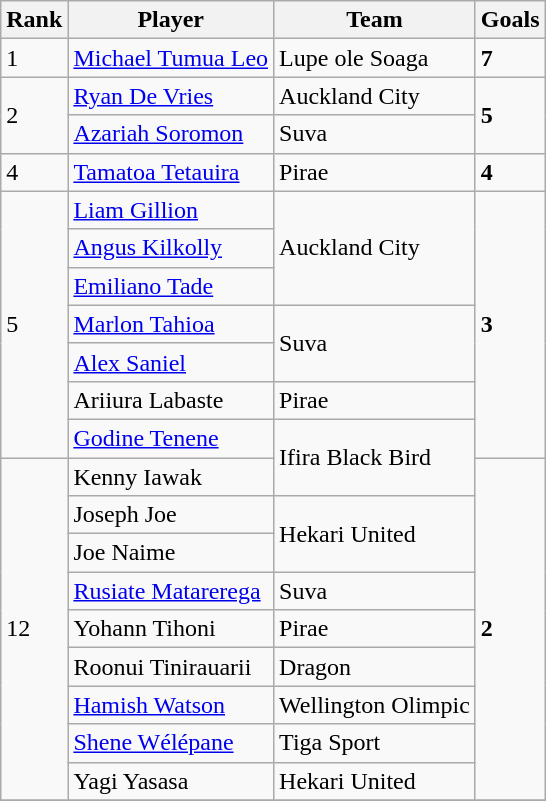<table class="wikitable">
<tr>
<th>Rank</th>
<th>Player</th>
<th>Team</th>
<th>Goals</th>
</tr>
<tr>
<td>1</td>
<td> <a href='#'>Michael Tumua Leo</a></td>
<td> Lupe ole Soaga</td>
<td><strong>7</strong></td>
</tr>
<tr>
<td rowspan=2>2</td>
<td> <a href='#'>Ryan De Vries</a></td>
<td> Auckland City</td>
<td rowspan=2><strong>5</strong></td>
</tr>
<tr>
<td> <a href='#'>Azariah Soromon</a></td>
<td> Suva</td>
</tr>
<tr>
<td>4</td>
<td> <a href='#'>Tamatoa Tetauira</a></td>
<td> Pirae</td>
<td><strong>4</strong></td>
</tr>
<tr>
<td rowspan=7>5</td>
<td> <a href='#'>Liam Gillion</a></td>
<td rowspan=3> Auckland City</td>
<td rowspan=7><strong>3</strong></td>
</tr>
<tr>
<td> <a href='#'>Angus Kilkolly</a></td>
</tr>
<tr>
<td> <a href='#'>Emiliano Tade</a></td>
</tr>
<tr>
<td> <a href='#'>Marlon Tahioa</a></td>
<td rowspan=2> Suva</td>
</tr>
<tr>
<td> <a href='#'>Alex Saniel</a></td>
</tr>
<tr>
<td> Ariiura Labaste</td>
<td> Pirae</td>
</tr>
<tr>
<td> <a href='#'>Godine Tenene</a></td>
<td rowspan=2> Ifira Black Bird</td>
</tr>
<tr>
<td rowspan=9>12</td>
<td> Kenny Iawak</td>
<td rowspan=9><strong>2</strong></td>
</tr>
<tr>
<td> Joseph Joe</td>
<td rowspan=2> Hekari United</td>
</tr>
<tr>
<td> Joe Naime</td>
</tr>
<tr>
<td> <a href='#'>Rusiate Matarerega</a></td>
<td> Suva</td>
</tr>
<tr>
<td> Yohann Tihoni</td>
<td> Pirae</td>
</tr>
<tr>
<td> Roonui Tinirauarii</td>
<td> Dragon</td>
</tr>
<tr>
<td> <a href='#'>Hamish Watson</a></td>
<td> Wellington Olimpic</td>
</tr>
<tr>
<td> <a href='#'>Shene Wélépane</a></td>
<td> Tiga Sport</td>
</tr>
<tr>
<td> Yagi Yasasa</td>
<td> Hekari United</td>
</tr>
<tr>
</tr>
</table>
